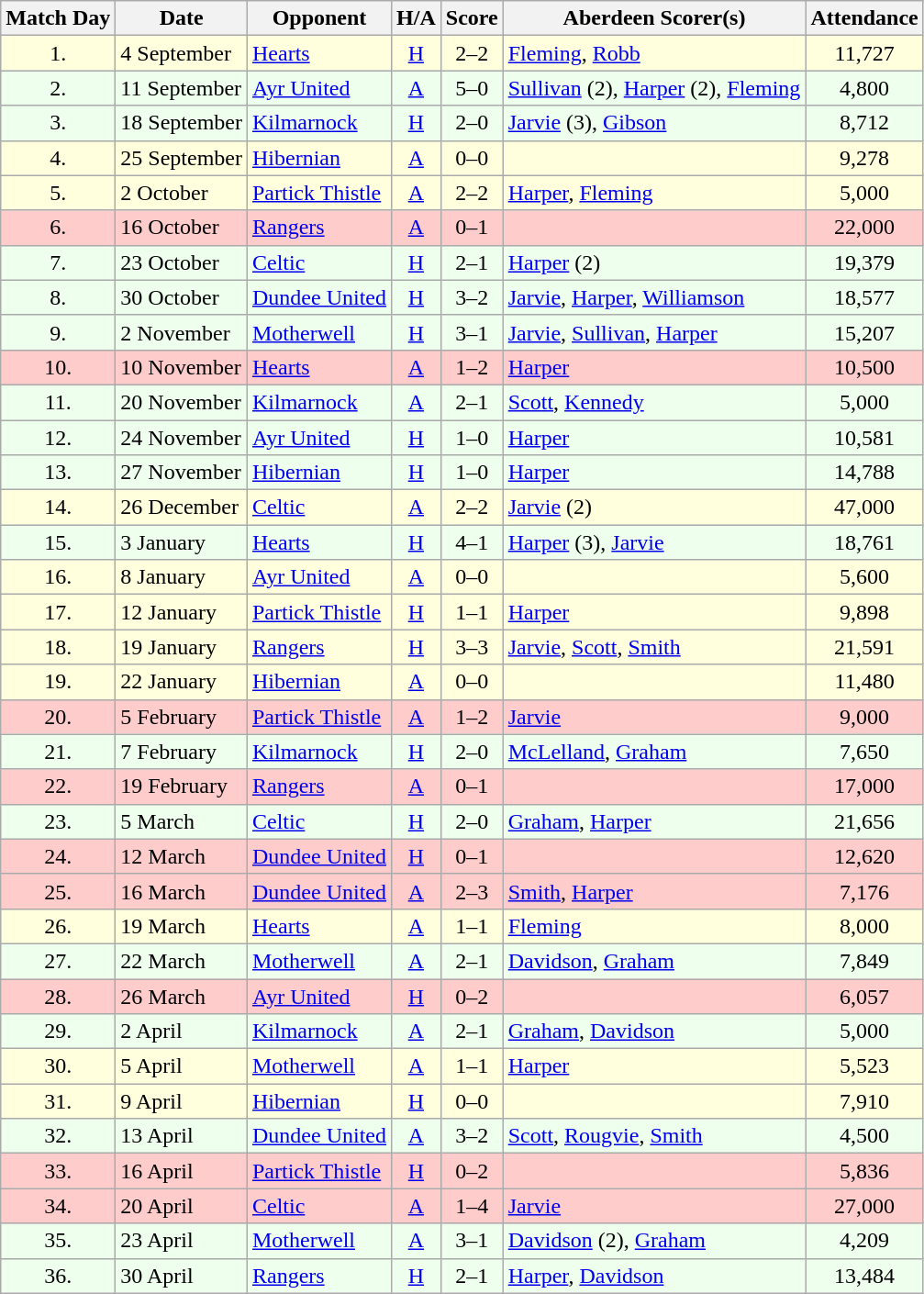<table class="wikitable" style="text-align:center">
<tr>
<th>Match Day</th>
<th>Date</th>
<th>Opponent</th>
<th>H/A</th>
<th>Score</th>
<th>Aberdeen Scorer(s)</th>
<th>Attendance</th>
</tr>
<tr bgcolor=#FFFFDD>
<td>1.</td>
<td align=left>4 September</td>
<td align=left><a href='#'>Hearts</a></td>
<td><a href='#'>H</a></td>
<td>2–2</td>
<td align=left><a href='#'>Fleming</a>, <a href='#'>Robb</a></td>
<td>11,727</td>
</tr>
<tr bgcolor=#EEFFEE>
<td>2.</td>
<td align=left>11 September</td>
<td align=left><a href='#'>Ayr United</a></td>
<td><a href='#'>A</a></td>
<td>5–0</td>
<td align=left><a href='#'>Sullivan</a> (2), <a href='#'>Harper</a> (2), <a href='#'>Fleming</a></td>
<td>4,800</td>
</tr>
<tr bgcolor=#EEFFEE>
<td>3.</td>
<td align=left>18 September</td>
<td align=left><a href='#'>Kilmarnock</a></td>
<td><a href='#'>H</a></td>
<td>2–0</td>
<td align=left><a href='#'>Jarvie</a> (3), <a href='#'>Gibson</a></td>
<td>8,712</td>
</tr>
<tr bgcolor=#FFFFDD>
<td>4.</td>
<td align=left>25 September</td>
<td align=left><a href='#'>Hibernian</a></td>
<td><a href='#'>A</a></td>
<td>0–0</td>
<td align=left></td>
<td>9,278</td>
</tr>
<tr bgcolor=#FFFFDD>
<td>5.</td>
<td align=left>2 October</td>
<td align=left><a href='#'>Partick Thistle</a></td>
<td><a href='#'>A</a></td>
<td>2–2</td>
<td align=left><a href='#'>Harper</a>, <a href='#'>Fleming</a></td>
<td>5,000</td>
</tr>
<tr bgcolor=#FFCCCC>
<td>6.</td>
<td align=left>16 October</td>
<td align=left><a href='#'>Rangers</a></td>
<td><a href='#'>A</a></td>
<td>0–1</td>
<td align=left></td>
<td>22,000</td>
</tr>
<tr bgcolor=#EEFFEE>
<td>7.</td>
<td align=left>23 October</td>
<td align=left><a href='#'>Celtic</a></td>
<td><a href='#'>H</a></td>
<td>2–1</td>
<td align=left><a href='#'>Harper</a> (2)</td>
<td>19,379</td>
</tr>
<tr bgcolor=#EEFFEE>
<td>8.</td>
<td align=left>30 October</td>
<td align=left><a href='#'>Dundee United</a></td>
<td><a href='#'>H</a></td>
<td>3–2</td>
<td align=left><a href='#'>Jarvie</a>, <a href='#'>Harper</a>, <a href='#'>Williamson</a></td>
<td>18,577</td>
</tr>
<tr bgcolor=#EEFFEE>
<td>9.</td>
<td align=left>2 November</td>
<td align=left><a href='#'>Motherwell</a></td>
<td><a href='#'>H</a></td>
<td>3–1</td>
<td align=left><a href='#'>Jarvie</a>, <a href='#'>Sullivan</a>, <a href='#'>Harper</a></td>
<td>15,207</td>
</tr>
<tr bgcolor=#FFCCCC>
<td>10.</td>
<td align=left>10 November</td>
<td align=left><a href='#'>Hearts</a></td>
<td><a href='#'>A</a></td>
<td>1–2</td>
<td align=left><a href='#'>Harper</a></td>
<td>10,500</td>
</tr>
<tr bgcolor=#EEFFEE>
<td>11.</td>
<td align=left>20 November</td>
<td align=left><a href='#'>Kilmarnock</a></td>
<td><a href='#'>A</a></td>
<td>2–1</td>
<td align=left><a href='#'>Scott</a>, <a href='#'>Kennedy</a></td>
<td>5,000</td>
</tr>
<tr bgcolor=#EEFFEE>
<td>12.</td>
<td align=left>24 November</td>
<td align=left><a href='#'>Ayr United</a></td>
<td><a href='#'>H</a></td>
<td>1–0</td>
<td align=left><a href='#'>Harper</a></td>
<td>10,581</td>
</tr>
<tr bgcolor=#EEFFEE>
<td>13.</td>
<td align=left>27 November</td>
<td align=left><a href='#'>Hibernian</a></td>
<td><a href='#'>H</a></td>
<td>1–0</td>
<td align=left><a href='#'>Harper</a></td>
<td>14,788</td>
</tr>
<tr bgcolor=#FFFFDD>
<td>14.</td>
<td align=left>26 December</td>
<td align=left><a href='#'>Celtic</a></td>
<td><a href='#'>A</a></td>
<td>2–2</td>
<td align=left><a href='#'>Jarvie</a> (2)</td>
<td>47,000</td>
</tr>
<tr bgcolor=#EEFFEE>
<td>15.</td>
<td align=left>3 January</td>
<td align=left><a href='#'>Hearts</a></td>
<td><a href='#'>H</a></td>
<td>4–1</td>
<td align=left><a href='#'>Harper</a> (3), <a href='#'>Jarvie</a></td>
<td>18,761</td>
</tr>
<tr bgcolor=#FFFFDD>
<td>16.</td>
<td align=left>8 January</td>
<td align=left><a href='#'>Ayr United</a></td>
<td><a href='#'>A</a></td>
<td>0–0</td>
<td align=left></td>
<td>5,600</td>
</tr>
<tr bgcolor=#FFFFDD>
<td>17.</td>
<td align=left>12 January</td>
<td align=left><a href='#'>Partick Thistle</a></td>
<td><a href='#'>H</a></td>
<td>1–1</td>
<td align=left><a href='#'>Harper</a></td>
<td>9,898</td>
</tr>
<tr bgcolor=#FFFFDD>
<td>18.</td>
<td align=left>19 January</td>
<td align=left><a href='#'>Rangers</a></td>
<td><a href='#'>H</a></td>
<td>3–3</td>
<td align=left><a href='#'>Jarvie</a>, <a href='#'>Scott</a>, <a href='#'>Smith</a></td>
<td>21,591</td>
</tr>
<tr bgcolor=#FFFFDD>
<td>19.</td>
<td align=left>22 January</td>
<td align=left><a href='#'>Hibernian</a></td>
<td><a href='#'>A</a></td>
<td>0–0</td>
<td align=left></td>
<td>11,480</td>
</tr>
<tr bgcolor=#FFCCCC>
<td>20.</td>
<td align=left>5 February</td>
<td align=left><a href='#'>Partick Thistle</a></td>
<td><a href='#'>A</a></td>
<td>1–2</td>
<td align=left><a href='#'>Jarvie</a></td>
<td>9,000</td>
</tr>
<tr bgcolor=#EEFFEE>
<td>21.</td>
<td align=left>7 February</td>
<td align=left><a href='#'>Kilmarnock</a></td>
<td><a href='#'>H</a></td>
<td>2–0</td>
<td align=left><a href='#'>McLelland</a>, <a href='#'>Graham</a></td>
<td>7,650</td>
</tr>
<tr bgcolor=#FFCCCC>
<td>22.</td>
<td align=left>19 February</td>
<td align=left><a href='#'>Rangers</a></td>
<td><a href='#'>A</a></td>
<td>0–1</td>
<td align=left></td>
<td>17,000</td>
</tr>
<tr bgcolor=#EEFFEE>
<td>23.</td>
<td align=left>5 March</td>
<td align=left><a href='#'>Celtic</a></td>
<td><a href='#'>H</a></td>
<td>2–0</td>
<td align=left><a href='#'>Graham</a>, <a href='#'>Harper</a></td>
<td>21,656</td>
</tr>
<tr bgcolor=#FFCCCC>
<td>24.</td>
<td align=left>12 March</td>
<td align=left><a href='#'>Dundee United</a></td>
<td><a href='#'>H</a></td>
<td>0–1</td>
<td align=left></td>
<td>12,620</td>
</tr>
<tr bgcolor=#FFCCCC>
<td>25.</td>
<td align=left>16 March</td>
<td align=left><a href='#'>Dundee United</a></td>
<td><a href='#'>A</a></td>
<td>2–3</td>
<td align=left><a href='#'>Smith</a>, <a href='#'>Harper</a></td>
<td>7,176</td>
</tr>
<tr bgcolor=#FFFFDD>
<td>26.</td>
<td align=left>19 March</td>
<td align=left><a href='#'>Hearts</a></td>
<td><a href='#'>A</a></td>
<td>1–1</td>
<td align=left><a href='#'>Fleming</a></td>
<td>8,000</td>
</tr>
<tr bgcolor=#EEFFEE>
<td>27.</td>
<td align=left>22 March</td>
<td align=left><a href='#'>Motherwell</a></td>
<td><a href='#'>A</a></td>
<td>2–1</td>
<td align=left><a href='#'>Davidson</a>, <a href='#'>Graham</a></td>
<td>7,849</td>
</tr>
<tr bgcolor=#FFCCCC>
<td>28.</td>
<td align=left>26 March</td>
<td align=left><a href='#'>Ayr United</a></td>
<td><a href='#'>H</a></td>
<td>0–2</td>
<td align=left></td>
<td>6,057</td>
</tr>
<tr bgcolor=#EEFFEE>
<td>29.</td>
<td align=left>2 April</td>
<td align=left><a href='#'>Kilmarnock</a></td>
<td><a href='#'>A</a></td>
<td>2–1</td>
<td align=left><a href='#'>Graham</a>, <a href='#'>Davidson</a></td>
<td>5,000</td>
</tr>
<tr bgcolor=#FFFFDD>
<td>30.</td>
<td align=left>5 April</td>
<td align=left><a href='#'>Motherwell</a></td>
<td><a href='#'>A</a></td>
<td>1–1</td>
<td align=left><a href='#'>Harper</a></td>
<td>5,523</td>
</tr>
<tr bgcolor=#FFFFDD>
<td>31.</td>
<td align=left>9 April</td>
<td align=left><a href='#'>Hibernian</a></td>
<td><a href='#'>H</a></td>
<td>0–0</td>
<td align=left></td>
<td>7,910</td>
</tr>
<tr bgcolor=#EEFFEE>
<td>32.</td>
<td align=left>13 April</td>
<td align=left><a href='#'>Dundee United</a></td>
<td><a href='#'>A</a></td>
<td>3–2</td>
<td align=left><a href='#'>Scott</a>, <a href='#'>Rougvie</a>, <a href='#'>Smith</a></td>
<td>4,500</td>
</tr>
<tr bgcolor=#FFCCCC>
<td>33.</td>
<td align=left>16 April</td>
<td align=left><a href='#'>Partick Thistle</a></td>
<td><a href='#'>H</a></td>
<td>0–2</td>
<td align=left></td>
<td>5,836</td>
</tr>
<tr bgcolor=#FFCCCC>
<td>34.</td>
<td align=left>20 April</td>
<td align=left><a href='#'>Celtic</a></td>
<td><a href='#'>A</a></td>
<td>1–4</td>
<td align=left><a href='#'>Jarvie</a></td>
<td>27,000</td>
</tr>
<tr bgcolor=#EEFFEE>
<td>35.</td>
<td align=left>23 April</td>
<td align=left><a href='#'>Motherwell</a></td>
<td><a href='#'>A</a></td>
<td>3–1</td>
<td align=left><a href='#'>Davidson</a> (2), <a href='#'>Graham</a></td>
<td>4,209</td>
</tr>
<tr bgcolor=#EEFFEE>
<td>36.</td>
<td align=left>30 April</td>
<td align=left><a href='#'>Rangers</a></td>
<td><a href='#'>H</a></td>
<td>2–1</td>
<td align=left><a href='#'>Harper</a>, <a href='#'>Davidson</a></td>
<td>13,484</td>
</tr>
</table>
